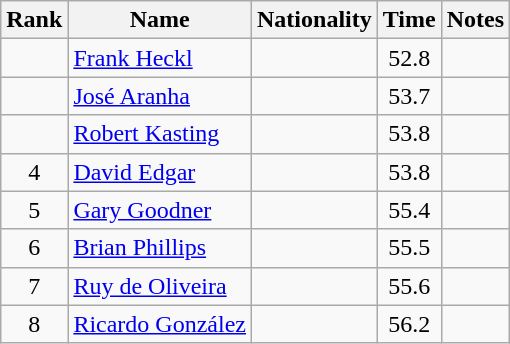<table class="wikitable sortable" style="text-align:center">
<tr>
<th>Rank</th>
<th>Name</th>
<th>Nationality</th>
<th>Time</th>
<th>Notes</th>
</tr>
<tr>
<td></td>
<td align=left><a href='#'>Frank Heckl</a></td>
<td align=left></td>
<td>52.8</td>
<td></td>
</tr>
<tr>
<td></td>
<td align=left><a href='#'>José Aranha</a></td>
<td align=left></td>
<td>53.7</td>
<td></td>
</tr>
<tr>
<td></td>
<td align=left><a href='#'>Robert Kasting</a></td>
<td align=left></td>
<td>53.8</td>
<td></td>
</tr>
<tr>
<td>4</td>
<td align=left><a href='#'>David Edgar</a></td>
<td align=left></td>
<td>53.8</td>
<td></td>
</tr>
<tr>
<td>5</td>
<td align=left><a href='#'>Gary Goodner</a></td>
<td align=left></td>
<td>55.4</td>
<td></td>
</tr>
<tr>
<td>6</td>
<td align=left><a href='#'>Brian Phillips</a></td>
<td align=left></td>
<td>55.5</td>
<td></td>
</tr>
<tr>
<td>7</td>
<td align=left><a href='#'>Ruy de Oliveira</a></td>
<td align=left></td>
<td>55.6</td>
<td></td>
</tr>
<tr>
<td>8</td>
<td align=left><a href='#'>Ricardo González</a></td>
<td align=left></td>
<td>56.2</td>
<td></td>
</tr>
</table>
